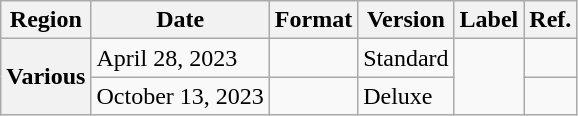<table class="wikitable plainrowheaders">
<tr>
<th scope="col">Region</th>
<th scope="col">Date</th>
<th scope="col">Format</th>
<th scope="col">Version</th>
<th scope="col">Label</th>
<th scope="col">Ref.</th>
</tr>
<tr>
<th scope="row" rowspan="2">Various</th>
<td>April 28, 2023</td>
<td></td>
<td>Standard</td>
<td rowspan="2"></td>
<td></td>
</tr>
<tr>
<td>October 13, 2023</td>
<td></td>
<td>Deluxe</td>
<td></td>
</tr>
</table>
